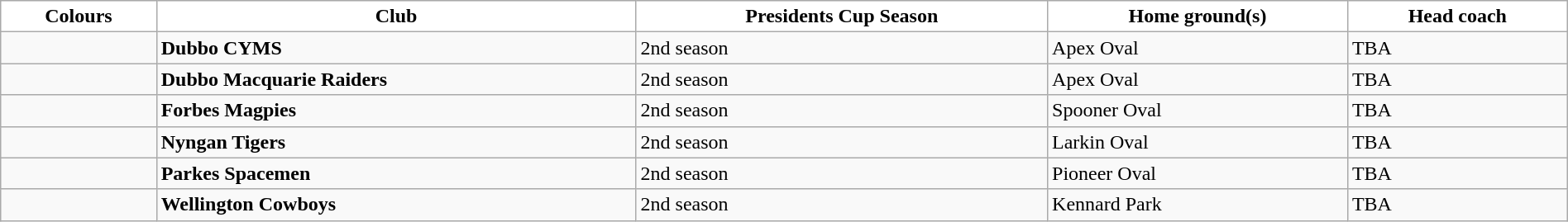<table class="wikitable" style="width:100%; text-align:left">
<tr>
<th style="background:white">Colours</th>
<th style="background:white">Club</th>
<th style="background:white">Presidents Cup Season</th>
<th style="background:white">Home ground(s)</th>
<th style="background:white">Head coach</th>
</tr>
<tr>
<td></td>
<td><strong>Dubbo CYMS</strong></td>
<td>2nd season</td>
<td>Apex Oval</td>
<td>TBA</td>
</tr>
<tr>
<td></td>
<td><strong>Dubbo Macquarie Raiders</strong></td>
<td>2nd season</td>
<td>Apex Oval</td>
<td>TBA</td>
</tr>
<tr>
<td></td>
<td><strong>Forbes Magpies</strong></td>
<td>2nd season</td>
<td>Spooner Oval</td>
<td>TBA</td>
</tr>
<tr>
<td></td>
<td><strong>Nyngan Tigers</strong></td>
<td>2nd season</td>
<td>Larkin Oval</td>
<td>TBA</td>
</tr>
<tr>
<td></td>
<td><strong>Parkes Spacemen</strong></td>
<td>2nd season</td>
<td>Pioneer Oval</td>
<td>TBA</td>
</tr>
<tr>
<td></td>
<td><strong>Wellington Cowboys</strong></td>
<td>2nd season</td>
<td>Kennard Park</td>
<td>TBA</td>
</tr>
</table>
